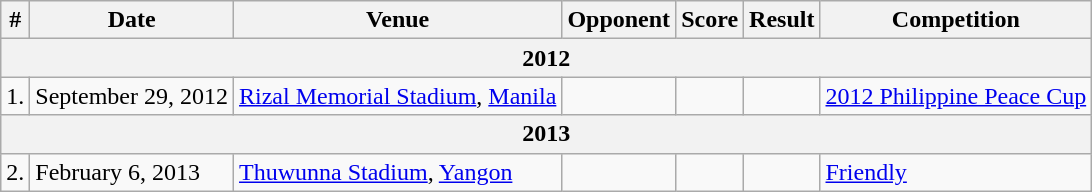<table class="wikitable">
<tr>
<th>#</th>
<th>Date</th>
<th>Venue</th>
<th>Opponent</th>
<th>Score</th>
<th>Result</th>
<th>Competition</th>
</tr>
<tr>
<th colspan="7">2012</th>
</tr>
<tr>
<td>1.</td>
<td>September 29, 2012</td>
<td><a href='#'>Rizal Memorial Stadium</a>, <a href='#'>Manila</a></td>
<td></td>
<td></td>
<td></td>
<td><a href='#'>2012 Philippine Peace Cup</a></td>
</tr>
<tr>
<th colspan="7">2013</th>
</tr>
<tr>
<td>2.</td>
<td>February 6, 2013</td>
<td><a href='#'>Thuwunna Stadium</a>, <a href='#'>Yangon</a></td>
<td></td>
<td></td>
<td></td>
<td><a href='#'>Friendly</a></td>
</tr>
</table>
